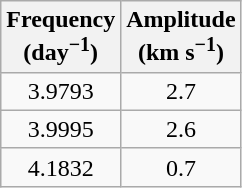<table class="wikitable" style="text-align: center; float: left; margin: 0px; margin-right: 0.5em;">
<tr>
<th>Frequency<br>(day<sup>−1</sup>)</th>
<th>Amplitude<br>(km s<sup>−1</sup>)</th>
</tr>
<tr>
<td>3.9793</td>
<td>2.7</td>
</tr>
<tr>
<td>3.9995</td>
<td>2.6</td>
</tr>
<tr>
<td>4.1832</td>
<td>0.7</td>
</tr>
</table>
